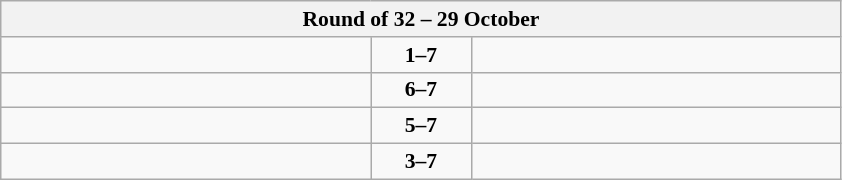<table class="wikitable" style="text-align: center; font-size:90% ">
<tr>
<th colspan=3>Round of 32 – 29 October</th>
</tr>
<tr>
<td align=left width="240"></td>
<td align=center width="60"><strong>1–7</strong></td>
<td align=left width="240"><strong></strong></td>
</tr>
<tr>
<td align=left></td>
<td align=center><strong>6–7</strong></td>
<td align=left><strong></strong></td>
</tr>
<tr>
<td align=left></td>
<td align=center><strong>5–7</strong></td>
<td align=left><strong></strong></td>
</tr>
<tr>
<td align=left></td>
<td align=center><strong>3–7</strong></td>
<td align=left><strong></strong></td>
</tr>
</table>
